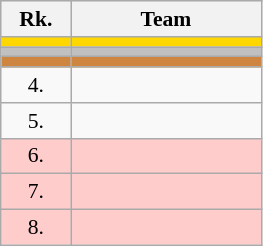<table class="wikitable" style="border:1px solid #AAAAAA;font-size:90%">
<tr bgcolor="#E4E4E4">
<th style="border-bottom:1px solid #AAAAAA" width=40>Rk.</th>
<th style="border-bottom:1px solid #AAAAAA" width=120>Team</th>
</tr>
<tr style="background:#ffd700;">
<td align=center></td>
<td></td>
</tr>
<tr style="background:#c0c0c0;">
<td align=center></td>
<td></td>
</tr>
<tr style="background:#CD853F;">
<td align=center></td>
<td></td>
</tr>
<tr>
<td align=center>4.</td>
<td></td>
</tr>
<tr>
<td align=center>5.</td>
<td></td>
</tr>
<tr style="background:#ffcccc;">
<td align=center>6.</td>
<td></td>
</tr>
<tr style="background:#ffcccc;">
<td align=center>7.</td>
<td></td>
</tr>
<tr style="background:#ffcccc;">
<td align=center>8.</td>
<td></td>
</tr>
</table>
